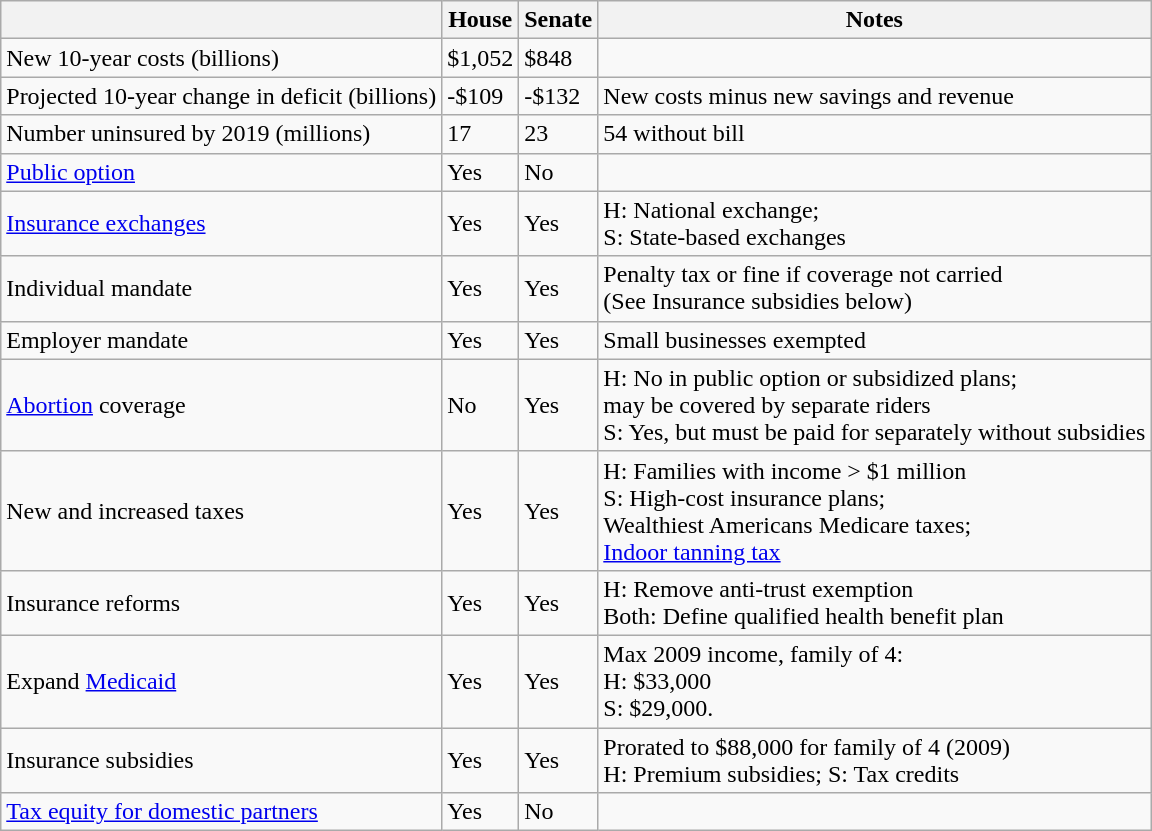<table class="wikitable">
<tr>
<th></th>
<th>House</th>
<th>Senate</th>
<th>Notes</th>
</tr>
<tr>
<td>New 10-year costs (billions)</td>
<td>$1,052</td>
<td>$848</td>
<td></td>
</tr>
<tr>
<td>Projected 10-year change in deficit (billions)</td>
<td>-$109</td>
<td>-$132</td>
<td>New costs minus new savings and revenue</td>
</tr>
<tr>
<td>Number uninsured by 2019 (millions)</td>
<td>17</td>
<td>23</td>
<td>54 without bill</td>
</tr>
<tr>
<td><a href='#'>Public option</a></td>
<td>Yes</td>
<td>No</td>
<td></td>
</tr>
<tr>
<td><a href='#'>Insurance exchanges</a></td>
<td>Yes</td>
<td>Yes</td>
<td>H: National exchange;<br> S: State-based exchanges</td>
</tr>
<tr>
<td>Individual mandate</td>
<td>Yes</td>
<td>Yes</td>
<td>Penalty tax or fine if coverage not carried<br>(See Insurance subsidies below)</td>
</tr>
<tr>
<td>Employer mandate</td>
<td>Yes</td>
<td>Yes</td>
<td>Small businesses exempted</td>
</tr>
<tr>
<td><a href='#'>Abortion</a> coverage</td>
<td>No</td>
<td>Yes</td>
<td>H: No in public option or subsidized plans;<br>may be covered by separate riders<br>S: Yes, but must be paid for separately without subsidies</td>
</tr>
<tr>
<td>New and increased taxes</td>
<td>Yes</td>
<td>Yes</td>
<td>H: Families with income > $1 million<br>S: High-cost insurance plans;<br>Wealthiest Americans Medicare taxes;<br><a href='#'>Indoor tanning tax</a></td>
</tr>
<tr>
<td>Insurance reforms</td>
<td>Yes</td>
<td>Yes</td>
<td>H: Remove anti-trust exemption<br>Both: Define qualified health benefit plan</td>
</tr>
<tr>
<td>Expand <a href='#'>Medicaid</a></td>
<td>Yes</td>
<td>Yes</td>
<td>Max 2009 income, family of 4:<br>H: $33,000<br>S: $29,000.</td>
</tr>
<tr>
<td>Insurance subsidies</td>
<td>Yes</td>
<td>Yes</td>
<td>Prorated to $88,000 for family of 4 (2009)<br>H: Premium subsidies; S: Tax credits</td>
</tr>
<tr>
<td><a href='#'>Tax equity for domestic partners</a></td>
<td>Yes</td>
<td>No</td>
<td></td>
</tr>
</table>
